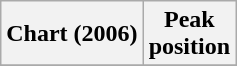<table class="wikitable sortable plainrowheaders" style="text-align:center">
<tr>
<th scope="col">Chart (2006)</th>
<th scope="col">Peak<br>position</th>
</tr>
<tr>
</tr>
</table>
